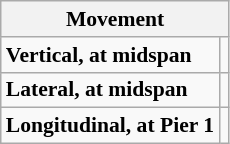<table class="wikitable" style="font-size:90%;">
<tr>
<th colspan=2>Movement</th>
</tr>
<tr>
<td><strong>Vertical, at midspan</strong></td>
<td></td>
</tr>
<tr>
<td><strong>Lateral, at midspan</strong></td>
<td></td>
</tr>
<tr>
<td><strong>Longitudinal, at Pier 1</strong></td>
<td></td>
</tr>
</table>
